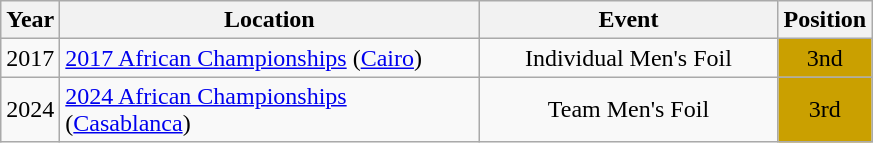<table class="wikitable" style="text-align:center;">
<tr>
<th>Year</th>
<th style="width:17em">Location</th>
<th style="width:12em">Event</th>
<th>Position</th>
</tr>
<tr>
<td>2017</td>
<td rowspan="1" align="left"> <a href='#'>2017 African Championships</a> (<a href='#'>Cairo</a>)</td>
<td>Individual Men's Foil</td>
<td bgcolor="caramel">3nd</td>
</tr>
<tr>
<td>2024</td>
<td rowspan="1" align="left"><a href='#'>2024 African Championships</a> (<a href='#'>Casablanca</a>)</td>
<td>Team Men's Foil</td>
<td bgcolor="caramel">3rd</td>
</tr>
</table>
